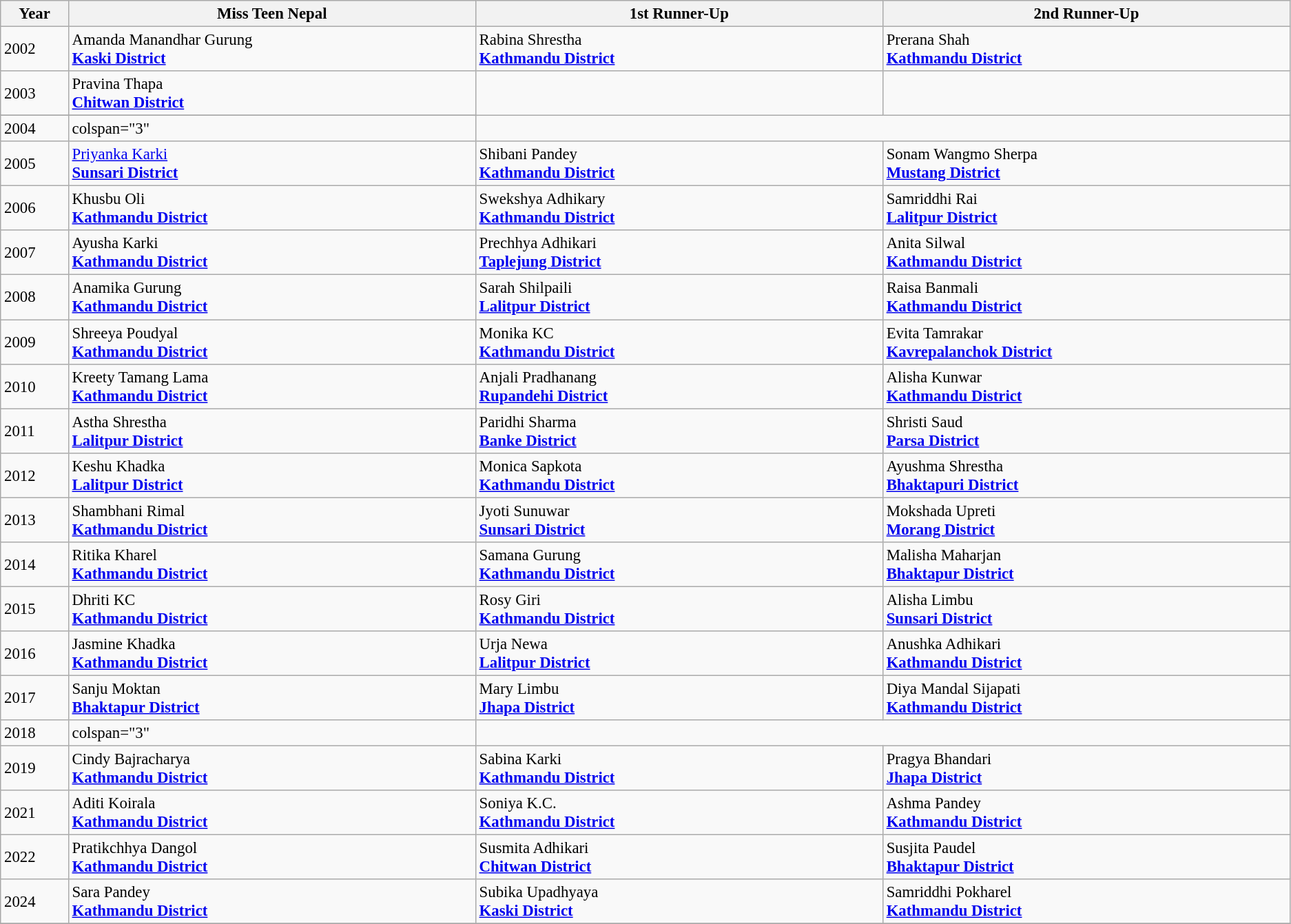<table class="wikitable sortable" style="font-size: 95%;">
<tr>
<th width="3%">Year</th>
<th width="18%">Miss Teen Nepal</th>
<th width="18%">1st Runner-Up</th>
<th width="18%">2nd Runner-Up</th>
</tr>
<tr>
<td>2002</td>
<td>Amanda Manandhar Gurung <strong><br> <a href='#'>Kaski District</a></strong></td>
<td>Rabina Shrestha <strong><br> <a href='#'>Kathmandu District</a></strong></td>
<td>Prerana Shah <strong><br> <a href='#'>Kathmandu District</a></strong></td>
</tr>
<tr>
<td>2003</td>
<td>Pravina Thapa <strong><br> <a href='#'>Chitwan District</a></strong></td>
<td></td>
<td></td>
</tr>
<tr>
</tr>
<tr>
<td>2004</td>
<td>colspan="3" </td>
</tr>
<tr>
<td>2005</td>
<td><a href='#'>Priyanka Karki</a> <strong><br> <a href='#'>Sunsari District</a></strong></td>
<td>Shibani Pandey <strong><br> <a href='#'>Kathmandu District</a></strong></td>
<td>Sonam Wangmo Sherpa <strong><br> <a href='#'>Mustang District</a></strong></td>
</tr>
<tr>
<td>2006</td>
<td>Khusbu Oli <strong><br> <a href='#'>Kathmandu District</a></strong></td>
<td>Swekshya Adhikary <strong><br> <a href='#'>Kathmandu District</a></strong></td>
<td>Samriddhi Rai <strong><br> <a href='#'>Lalitpur District</a></strong></td>
</tr>
<tr>
<td>2007</td>
<td>Ayusha Karki <strong><br> <a href='#'>Kathmandu District</a></strong></td>
<td>Prechhya Adhikari <strong><br> <a href='#'>Taplejung District</a></strong></td>
<td>Anita Silwal<strong><br> <a href='#'>Kathmandu District</a></strong></td>
</tr>
<tr>
<td>2008</td>
<td>Anamika Gurung <strong><br> <a href='#'>Kathmandu District</a></strong></td>
<td>Sarah Shilpaili <strong><br> <a href='#'>Lalitpur District</a></strong></td>
<td>Raisa Banmali <strong><br> <a href='#'>Kathmandu District</a></strong></td>
</tr>
<tr>
<td>2009</td>
<td>Shreeya Poudyal <strong><br> <a href='#'>Kathmandu District</a></strong></td>
<td>Monika KC <strong><br> <a href='#'>Kathmandu District</a></strong></td>
<td>Evita Tamrakar <strong><br> <a href='#'>Kavrepalanchok District</a></strong></td>
</tr>
<tr>
<td>2010</td>
<td>Kreety Tamang Lama <strong><br> <a href='#'>Kathmandu District</a></strong></td>
<td>Anjali Pradhanang <strong><br> <a href='#'>Rupandehi District</a></strong></td>
<td>Alisha Kunwar <strong><br> <a href='#'>Kathmandu District</a></strong></td>
</tr>
<tr>
<td>2011</td>
<td>Astha Shrestha <br> <strong><a href='#'>Lalitpur District</a></strong></td>
<td>Paridhi Sharma <br> <strong><a href='#'>Banke District</a></strong></td>
<td>Shristi Saud <br> <strong><a href='#'>Parsa District</a></strong></td>
</tr>
<tr>
<td>2012</td>
<td>Keshu Khadka <br> <strong><a href='#'>Lalitpur District</a></strong></td>
<td>Monica Sapkota <br> <strong><a href='#'>Kathmandu District</a></strong></td>
<td>Ayushma Shrestha <br> <strong><a href='#'>Bhaktapuri District</a></strong></td>
</tr>
<tr>
<td>2013</td>
<td>Shambhani Rimal  <br> <strong><a href='#'>Kathmandu District</a></strong></td>
<td>Jyoti Sunuwar <br> <strong><a href='#'>Sunsari District</a></strong></td>
<td>Mokshada Upreti <br> <strong><a href='#'>Morang District</a></strong></td>
</tr>
<tr>
<td>2014</td>
<td>Ritika Kharel <br> <strong><a href='#'>Kathmandu District</a></strong></td>
<td>Samana Gurung <br> <strong><a href='#'>Kathmandu District</a></strong></td>
<td>Malisha Maharjan <br> <strong><a href='#'>Bhaktapur District</a></strong></td>
</tr>
<tr>
<td>2015</td>
<td>Dhriti KC <br> <strong><a href='#'>Kathmandu District</a></strong></td>
<td>Rosy Giri <br> <strong><a href='#'>Kathmandu District</a></strong></td>
<td>Alisha Limbu <br> <strong><a href='#'>Sunsari District</a></strong></td>
</tr>
<tr>
<td>2016</td>
<td>Jasmine Khadka  <br> <strong><a href='#'>Kathmandu District</a></strong></td>
<td>Urja Newa <br> <strong><a href='#'>Lalitpur District</a></strong></td>
<td>Anushka Adhikari  <br> <strong><a href='#'>Kathmandu District</a></strong></td>
</tr>
<tr>
<td>2017</td>
<td>Sanju Moktan   <br> <strong><a href='#'>Bhaktapur District</a></strong></td>
<td>Mary Limbu   <br> <strong><a href='#'>Jhapa District</a></strong></td>
<td>Diya Mandal Sijapati   <br> <strong><a href='#'>Kathmandu District</a></strong></td>
</tr>
<tr>
<td>2018</td>
<td>colspan="3" </td>
</tr>
<tr>
<td>2019</td>
<td>Cindy Bajracharya<br><strong><a href='#'>Kathmandu District</a></strong></td>
<td>Sabina Karki<br><strong><a href='#'>Kathmandu District</a></strong></td>
<td>Pragya Bhandari<br><strong><a href='#'>Jhapa District</a></strong></td>
</tr>
<tr>
<td>2021</td>
<td>Aditi Koirala<br><strong><a href='#'>Kathmandu District</a></strong></td>
<td>Soniya K.C. <br><strong><a href='#'>Kathmandu District</a></strong></td>
<td>Ashma Pandey<br><strong><a href='#'>Kathmandu District</a></strong></td>
</tr>
<tr>
<td>2022</td>
<td>Pratikchhya Dangol<br><strong><a href='#'>Kathmandu District</a></strong></td>
<td>Susmita Adhikari <br><strong><a href='#'>Chitwan District</a></strong></td>
<td>Susjita Paudel<br><strong><a href='#'>Bhaktapur District</a></strong></td>
</tr>
<tr>
<td>2024</td>
<td>Sara Pandey <br><strong><a href='#'>Kathmandu District</a></strong></td>
<td>Subika Upadhyaya <br><strong><a href='#'>Kaski District</a></strong></td>
<td>Samriddhi Pokharel<br><strong><a href='#'>Kathmandu District</a></strong></td>
</tr>
<tr>
</tr>
</table>
